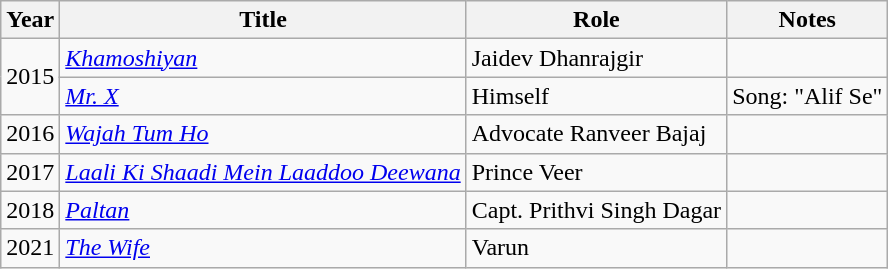<table class="wikitable sortable">
<tr>
<th scope="col">Year</th>
<th scope="col">Title</th>
<th scope="col">Role</th>
<th scope="col" class="unsortable">Notes</th>
</tr>
<tr>
<td rowspan="2">2015</td>
<td><em><a href='#'>Khamoshiyan</a></em></td>
<td>Jaidev Dhanrajgir</td>
<td></td>
</tr>
<tr>
<td><em><a href='#'>Mr. X</a></em></td>
<td>Himself</td>
<td>Song: "Alif Se"</td>
</tr>
<tr>
<td>2016</td>
<td><em><a href='#'>Wajah Tum Ho</a></em></td>
<td>Advocate Ranveer Bajaj</td>
<td></td>
</tr>
<tr>
<td>2017</td>
<td><em><a href='#'>Laali Ki Shaadi Mein Laaddoo Deewana</a></em></td>
<td>Prince Veer</td>
<td></td>
</tr>
<tr>
<td>2018</td>
<td><em><a href='#'>Paltan</a></em></td>
<td>Capt. Prithvi Singh Dagar</td>
<td></td>
</tr>
<tr>
<td>2021</td>
<td><em><a href='#'>The Wife</a></em></td>
<td>Varun</td>
<td></td>
</tr>
</table>
